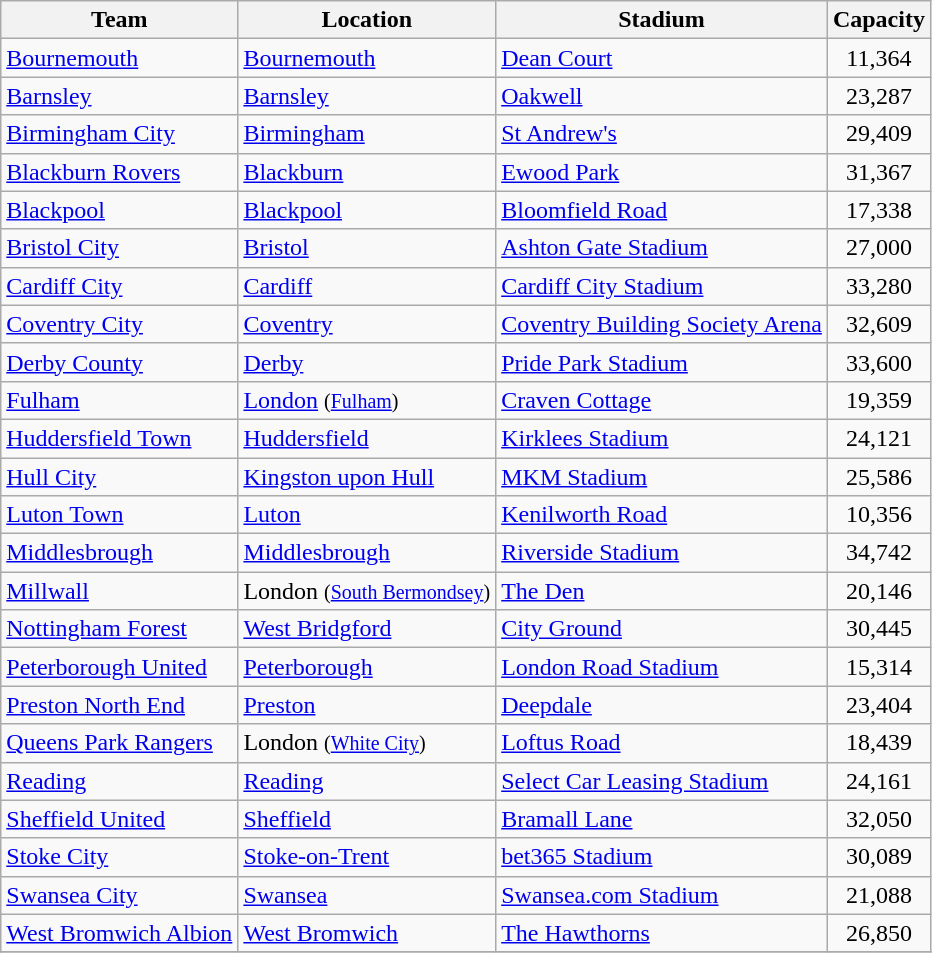<table class="wikitable sortable">
<tr>
<th>Team</th>
<th>Location</th>
<th>Stadium</th>
<th>Capacity</th>
</tr>
<tr>
<td><a href='#'>Bournemouth</a></td>
<td><a href='#'>Bournemouth</a></td>
<td><a href='#'>Dean Court</a></td>
<td align="center">11,364</td>
</tr>
<tr>
<td><a href='#'>Barnsley</a></td>
<td><a href='#'>Barnsley</a></td>
<td><a href='#'>Oakwell</a></td>
<td align="center">23,287</td>
</tr>
<tr>
<td><a href='#'>Birmingham City</a></td>
<td><a href='#'>Birmingham</a></td>
<td><a href='#'>St Andrew's</a></td>
<td align="center">29,409</td>
</tr>
<tr>
<td><a href='#'>Blackburn Rovers</a></td>
<td><a href='#'>Blackburn</a></td>
<td><a href='#'>Ewood Park</a></td>
<td align="center">31,367</td>
</tr>
<tr>
<td><a href='#'>Blackpool</a></td>
<td><a href='#'>Blackpool</a></td>
<td><a href='#'>Bloomfield Road</a></td>
<td align="center">17,338</td>
</tr>
<tr>
<td><a href='#'>Bristol City</a></td>
<td><a href='#'>Bristol</a></td>
<td><a href='#'>Ashton Gate Stadium</a></td>
<td align="center">27,000</td>
</tr>
<tr>
<td><a href='#'>Cardiff City</a></td>
<td><a href='#'>Cardiff</a></td>
<td><a href='#'>Cardiff City Stadium</a></td>
<td align="center">33,280</td>
</tr>
<tr>
<td><a href='#'>Coventry City</a></td>
<td><a href='#'>Coventry</a></td>
<td><a href='#'>Coventry Building Society Arena</a></td>
<td align="center">32,609</td>
</tr>
<tr>
<td><a href='#'>Derby County</a></td>
<td><a href='#'>Derby</a></td>
<td><a href='#'>Pride Park Stadium</a></td>
<td align="center">33,600</td>
</tr>
<tr>
<td><a href='#'>Fulham</a></td>
<td><a href='#'>London</a> <small>(<a href='#'>Fulham</a>)</small></td>
<td><a href='#'>Craven Cottage</a></td>
<td style="text-align:center;">19,359</td>
</tr>
<tr>
<td><a href='#'>Huddersfield Town</a></td>
<td><a href='#'>Huddersfield</a></td>
<td><a href='#'>Kirklees Stadium</a></td>
<td align="center">24,121</td>
</tr>
<tr>
<td><a href='#'>Hull City</a></td>
<td><a href='#'>Kingston upon Hull</a></td>
<td><a href='#'>MKM Stadium</a></td>
<td align="center">25,586</td>
</tr>
<tr>
<td><a href='#'>Luton Town</a></td>
<td><a href='#'>Luton</a></td>
<td><a href='#'>Kenilworth Road</a></td>
<td align="center">10,356</td>
</tr>
<tr>
<td><a href='#'>Middlesbrough</a></td>
<td><a href='#'>Middlesbrough</a></td>
<td><a href='#'>Riverside Stadium</a></td>
<td align="center">34,742</td>
</tr>
<tr>
<td><a href='#'>Millwall</a></td>
<td>London <small>(<a href='#'>South Bermondsey</a>)</small></td>
<td><a href='#'>The Den</a></td>
<td align="center">20,146</td>
</tr>
<tr>
<td><a href='#'>Nottingham Forest</a></td>
<td><a href='#'>West Bridgford</a></td>
<td><a href='#'>City Ground</a></td>
<td align="center">30,445</td>
</tr>
<tr>
<td><a href='#'>Peterborough United</a></td>
<td><a href='#'>Peterborough</a></td>
<td><a href='#'>London Road Stadium</a></td>
<td align="center">15,314</td>
</tr>
<tr>
<td><a href='#'>Preston North End</a></td>
<td><a href='#'>Preston</a></td>
<td><a href='#'>Deepdale</a></td>
<td align="center">23,404</td>
</tr>
<tr>
<td><a href='#'>Queens Park Rangers</a></td>
<td>London <small>(<a href='#'>White City</a>)</small></td>
<td><a href='#'>Loftus Road</a></td>
<td align="center">18,439</td>
</tr>
<tr>
<td><a href='#'>Reading</a></td>
<td><a href='#'>Reading</a></td>
<td><a href='#'>Select Car Leasing Stadium</a></td>
<td align="center">24,161</td>
</tr>
<tr>
<td><a href='#'>Sheffield United</a></td>
<td><a href='#'>Sheffield</a></td>
<td><a href='#'>Bramall Lane</a></td>
<td align="center">32,050</td>
</tr>
<tr>
<td><a href='#'>Stoke City</a></td>
<td><a href='#'>Stoke-on-Trent</a></td>
<td><a href='#'>bet365 Stadium</a></td>
<td align="center">30,089</td>
</tr>
<tr>
<td><a href='#'>Swansea City</a></td>
<td><a href='#'>Swansea</a></td>
<td><a href='#'>Swansea.com Stadium</a></td>
<td align="center">21,088</td>
</tr>
<tr>
<td><a href='#'>West Bromwich Albion</a></td>
<td><a href='#'>West Bromwich</a></td>
<td><a href='#'>The Hawthorns</a></td>
<td align="center">26,850</td>
</tr>
<tr>
</tr>
</table>
